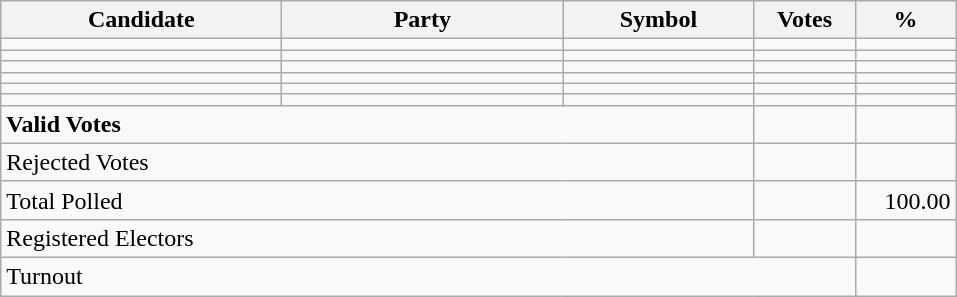<table class="wikitable" border="1" style="text-align:right;">
<tr>
<th align=left width="180">Candidate</th>
<th align=left width="180">Party</th>
<th align=left width="120">Symbol</th>
<th align=left width="60">Votes</th>
<th align=left width="60">%</th>
</tr>
<tr>
<td align=left></td>
<td align=left></td>
<td align=left></td>
<td></td>
<td></td>
</tr>
<tr>
<td align=left></td>
<td align=left></td>
<td align=left></td>
<td></td>
<td></td>
</tr>
<tr>
<td align=left></td>
<td align=left></td>
<td align=left></td>
<td></td>
<td></td>
</tr>
<tr>
<td align=left></td>
<td align=left></td>
<td align=left></td>
<td></td>
<td></td>
</tr>
<tr>
<td align=left></td>
<td align=left></td>
<td align=left></td>
<td></td>
<td></td>
</tr>
<tr>
<td align=left></td>
<td align=left></td>
<td align=left></td>
<td></td>
<td></td>
</tr>
<tr>
<td align=left colspan=3><strong>Valid Votes</strong></td>
<td><strong> </strong></td>
<td><strong> </strong></td>
</tr>
<tr>
<td align=left colspan=3>Rejected Votes</td>
<td></td>
<td></td>
</tr>
<tr>
<td align=left colspan=3>Total Polled</td>
<td></td>
<td>100.00</td>
</tr>
<tr>
<td align=left colspan=3>Registered Electors</td>
<td></td>
<td></td>
</tr>
<tr>
<td align=left colspan=4>Turnout</td>
<td></td>
</tr>
</table>
